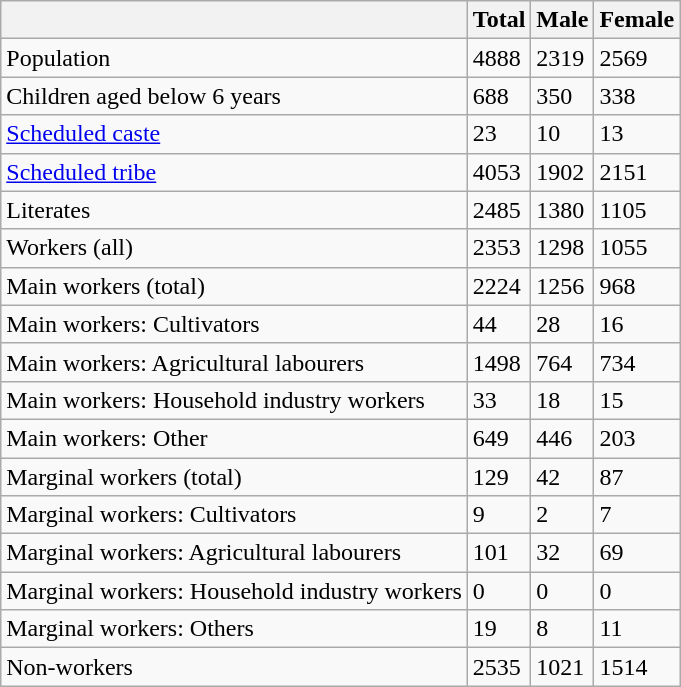<table class="wikitable sortable">
<tr>
<th></th>
<th>Total</th>
<th>Male</th>
<th>Female</th>
</tr>
<tr>
<td>Population</td>
<td>4888</td>
<td>2319</td>
<td>2569</td>
</tr>
<tr>
<td>Children aged below 6 years</td>
<td>688</td>
<td>350</td>
<td>338</td>
</tr>
<tr>
<td><a href='#'>Scheduled caste</a></td>
<td>23</td>
<td>10</td>
<td>13</td>
</tr>
<tr>
<td><a href='#'>Scheduled tribe</a></td>
<td>4053</td>
<td>1902</td>
<td>2151</td>
</tr>
<tr>
<td>Literates</td>
<td>2485</td>
<td>1380</td>
<td>1105</td>
</tr>
<tr>
<td>Workers (all)</td>
<td>2353</td>
<td>1298</td>
<td>1055</td>
</tr>
<tr>
<td>Main workers (total)</td>
<td>2224</td>
<td>1256</td>
<td>968</td>
</tr>
<tr>
<td>Main workers: Cultivators</td>
<td>44</td>
<td>28</td>
<td>16</td>
</tr>
<tr>
<td>Main workers: Agricultural labourers</td>
<td>1498</td>
<td>764</td>
<td>734</td>
</tr>
<tr>
<td>Main workers: Household industry workers</td>
<td>33</td>
<td>18</td>
<td>15</td>
</tr>
<tr>
<td>Main workers: Other</td>
<td>649</td>
<td>446</td>
<td>203</td>
</tr>
<tr>
<td>Marginal workers (total)</td>
<td>129</td>
<td>42</td>
<td>87</td>
</tr>
<tr>
<td>Marginal workers: Cultivators</td>
<td>9</td>
<td>2</td>
<td>7</td>
</tr>
<tr>
<td>Marginal workers: Agricultural labourers</td>
<td>101</td>
<td>32</td>
<td>69</td>
</tr>
<tr>
<td>Marginal workers: Household industry workers</td>
<td>0</td>
<td>0</td>
<td>0</td>
</tr>
<tr>
<td>Marginal workers: Others</td>
<td>19</td>
<td>8</td>
<td>11</td>
</tr>
<tr>
<td>Non-workers</td>
<td>2535</td>
<td>1021</td>
<td>1514</td>
</tr>
</table>
